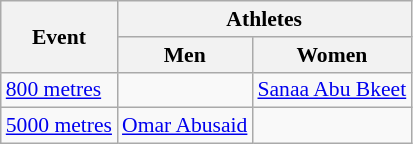<table class=wikitable style="font-size:90%">
<tr>
<th rowspan=2>Event</th>
<th colspan=2>Athletes</th>
</tr>
<tr>
<th>Men</th>
<th>Women</th>
</tr>
<tr>
<td><a href='#'>800 metres</a></td>
<td></td>
<td><a href='#'>Sanaa Abu Bkeet</a></td>
</tr>
<tr>
<td><a href='#'>5000 metres</a></td>
<td><a href='#'>Omar Abusaid</a></td>
<td></td>
</tr>
</table>
